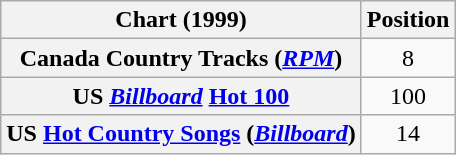<table class="wikitable sortable plainrowheaders">
<tr>
<th scope="col">Chart (1999)</th>
<th scope="col">Position</th>
</tr>
<tr>
<th scope="row">Canada Country Tracks (<em><a href='#'>RPM</a></em>)</th>
<td align="center">8</td>
</tr>
<tr>
<th scope="row">US <em><a href='#'>Billboard</a></em> <a href='#'>Hot 100</a></th>
<td align="center">100</td>
</tr>
<tr>
<th scope="row">US <a href='#'>Hot Country Songs</a> (<em><a href='#'>Billboard</a></em>)</th>
<td align="center">14</td>
</tr>
</table>
